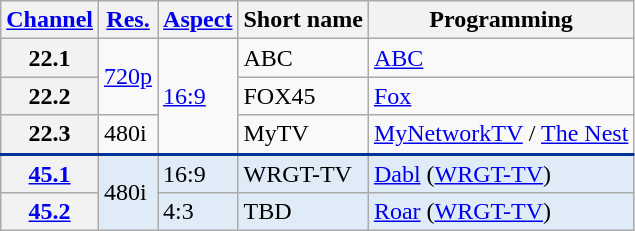<table class="wikitable">
<tr>
<th scope = "col"><a href='#'>Channel</a></th>
<th scope = "col"><a href='#'>Res.</a></th>
<th scope = "col"><a href='#'>Aspect</a></th>
<th scope = "col">Short name</th>
<th scope = "col">Programming</th>
</tr>
<tr>
<th scope = "row">22.1</th>
<td rowspan=2><a href='#'>720p</a></td>
<td rowspan=3><a href='#'>16:9</a></td>
<td>ABC</td>
<td><a href='#'>ABC</a></td>
</tr>
<tr>
<th scope = "row">22.2</th>
<td>FOX45</td>
<td><a href='#'>Fox</a></td>
</tr>
<tr>
<th scope = "row">22.3</th>
<td>480i</td>
<td>MyTV</td>
<td><a href='#'>MyNetworkTV</a> / <a href='#'>The Nest</a></td>
</tr>
<tr style="background-color:#DFEBF6; border-top: 2px solid #003399;">
<th scope = "row"><a href='#'>45.1</a></th>
<td rowspan=2>480i</td>
<td>16:9</td>
<td>WRGT-TV</td>
<td><a href='#'>Dabl</a> (<a href='#'>WRGT-TV</a>)</td>
</tr>
<tr style="background-color:#DFEBF6;">
<th scope = "row"><a href='#'>45.2</a></th>
<td>4:3</td>
<td>TBD</td>
<td><a href='#'>Roar</a> (<a href='#'>WRGT-TV</a>)</td>
</tr>
</table>
